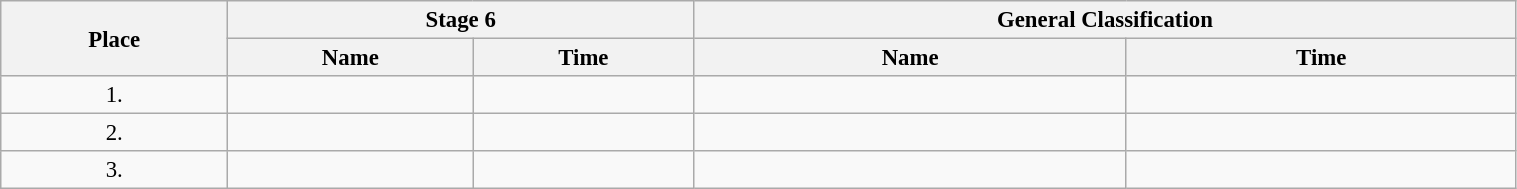<table class=wikitable style="font-size:95%" width="80%">
<tr>
<th rowspan="2">Place</th>
<th colspan="2">Stage 6</th>
<th colspan="2">General Classification</th>
</tr>
<tr>
<th>Name</th>
<th>Time</th>
<th>Name</th>
<th>Time</th>
</tr>
<tr>
<td align="center">1.</td>
<td></td>
<td></td>
<td></td>
<td></td>
</tr>
<tr>
<td align="center">2.</td>
<td></td>
<td></td>
<td></td>
<td></td>
</tr>
<tr>
<td align="center">3.</td>
<td></td>
<td></td>
<td></td>
<td></td>
</tr>
</table>
